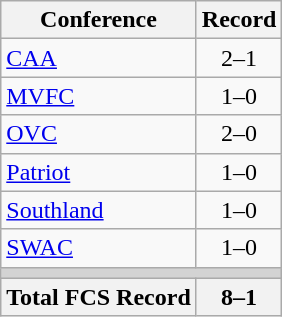<table class="wikitable">
<tr>
<th>Conference</th>
<th>Record</th>
</tr>
<tr>
<td><a href='#'>CAA</a></td>
<td align=center>2–1</td>
</tr>
<tr>
<td><a href='#'>MVFC</a></td>
<td align=center>1–0</td>
</tr>
<tr>
<td><a href='#'>OVC</a></td>
<td align=center>2–0</td>
</tr>
<tr>
<td><a href='#'>Patriot</a></td>
<td align=center>1–0</td>
</tr>
<tr>
<td><a href='#'>Southland</a></td>
<td align=center>1–0</td>
</tr>
<tr>
<td><a href='#'>SWAC</a></td>
<td align=center>1–0</td>
</tr>
<tr>
<th colspan="2" style="background:lightgrey;"></th>
</tr>
<tr>
<th>Total FCS Record</th>
<th>8–1</th>
</tr>
</table>
